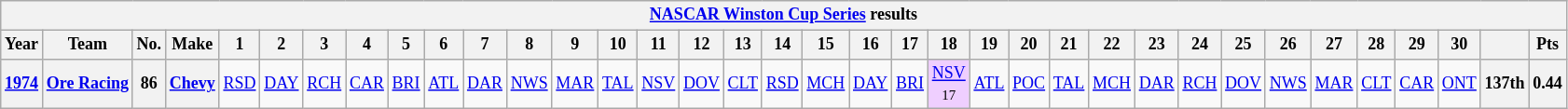<table class="wikitable" style="text-align:center; font-size:75%">
<tr>
<th colspan=45><a href='#'>NASCAR Winston Cup Series</a> results</th>
</tr>
<tr>
<th>Year</th>
<th>Team</th>
<th>No.</th>
<th>Make</th>
<th>1</th>
<th>2</th>
<th>3</th>
<th>4</th>
<th>5</th>
<th>6</th>
<th>7</th>
<th>8</th>
<th>9</th>
<th>10</th>
<th>11</th>
<th>12</th>
<th>13</th>
<th>14</th>
<th>15</th>
<th>16</th>
<th>17</th>
<th>18</th>
<th>19</th>
<th>20</th>
<th>21</th>
<th>22</th>
<th>23</th>
<th>24</th>
<th>25</th>
<th>26</th>
<th>27</th>
<th>28</th>
<th>29</th>
<th>30</th>
<th></th>
<th>Pts</th>
</tr>
<tr>
<th><a href='#'>1974</a></th>
<th><a href='#'>Ore Racing</a></th>
<th>86</th>
<th><a href='#'>Chevy</a></th>
<td><a href='#'>RSD</a></td>
<td><a href='#'>DAY</a></td>
<td><a href='#'>RCH</a></td>
<td><a href='#'>CAR</a></td>
<td><a href='#'>BRI</a></td>
<td><a href='#'>ATL</a></td>
<td><a href='#'>DAR</a></td>
<td><a href='#'>NWS</a></td>
<td><a href='#'>MAR</a></td>
<td><a href='#'>TAL</a></td>
<td><a href='#'>NSV</a></td>
<td><a href='#'>DOV</a></td>
<td><a href='#'>CLT</a></td>
<td><a href='#'>RSD</a></td>
<td><a href='#'>MCH</a></td>
<td><a href='#'>DAY</a></td>
<td><a href='#'>BRI</a></td>
<td style="background:#EFCFFF;"><a href='#'>NSV</a><br><small>17</small></td>
<td><a href='#'>ATL</a></td>
<td><a href='#'>POC</a></td>
<td><a href='#'>TAL</a></td>
<td><a href='#'>MCH</a></td>
<td><a href='#'>DAR</a></td>
<td><a href='#'>RCH</a></td>
<td><a href='#'>DOV</a></td>
<td><a href='#'>NWS</a></td>
<td><a href='#'>MAR</a></td>
<td><a href='#'>CLT</a></td>
<td><a href='#'>CAR</a></td>
<td><a href='#'>ONT</a></td>
<th>137th</th>
<th>0.44</th>
</tr>
</table>
